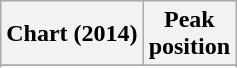<table class="wikitable plainrowheaders">
<tr>
<th scope="col">Chart (2014)</th>
<th scope="col">Peak<br>position</th>
</tr>
<tr>
</tr>
<tr>
</tr>
</table>
